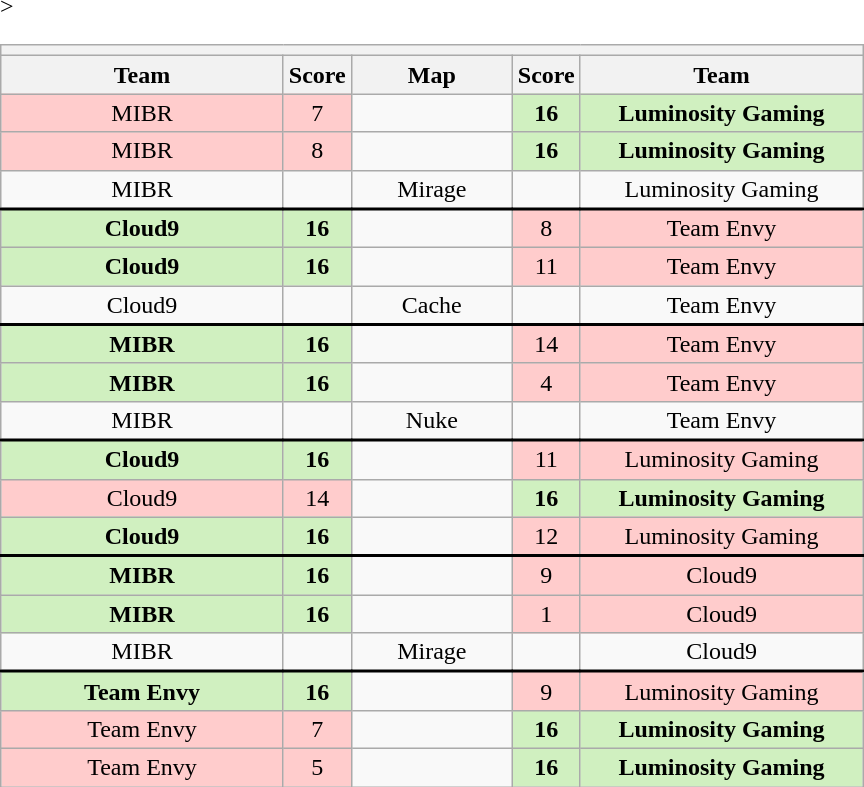<table class="wikitable" style="text-align: center">
<tr>
<th colspan=5></th>
</tr>
<tr <noinclude>>
<th width="181px">Team</th>
<th width="20px">Score</th>
<th width="100px">Map</th>
<th width="20px">Score</th>
<th width="181px">Team</noinclude></th>
</tr>
<tr>
<td style="background: #FFCCCC;">MIBR</td>
<td style="background: #FFCCCC;">7</td>
<td></td>
<td style="background: #D0F0C0;"><strong>16</strong></td>
<td style="background: #D0F0C0;"><strong>Luminosity Gaming</strong></td>
</tr>
<tr>
<td style="background: #FFCCCC;">MIBR</td>
<td style="background: #FFCCCC;">8</td>
<td></td>
<td style="background: #D0F0C0;"><strong>16</strong></td>
<td style="background: #D0F0C0;"><strong>Luminosity Gaming</strong></td>
</tr>
<tr style="text-align:center;border-width:0 0 2px 0; border-style:solid;border-color:black;">
<td>MIBR</td>
<td></td>
<td>Mirage</td>
<td></td>
<td>Luminosity Gaming</td>
</tr>
<tr>
<td style="background: #D0F0C0;"><strong>Cloud9</strong></td>
<td style="background: #D0F0C0;"><strong>16</strong></td>
<td></td>
<td style="background: #FFCCCC;">8</td>
<td style="background: #FFCCCC;">Team Envy</td>
</tr>
<tr>
<td style="background: #D0F0C0;"><strong>Cloud9</strong></td>
<td style="background: #D0F0C0;"><strong>16</strong></td>
<td></td>
<td style="background: #FFCCCC;">11</td>
<td style="background: #FFCCCC;">Team Envy</td>
</tr>
<tr style="text-align:center;border-width:0 0 2px 0; border-style:solid;border-color:black;">
<td>Cloud9</td>
<td></td>
<td>Cache</td>
<td></td>
<td>Team Envy</td>
</tr>
<tr>
<td style="background: #D0F0C0;"><strong>MIBR</strong></td>
<td style="background: #D0F0C0;"><strong>16</strong></td>
<td></td>
<td style="background: #FFCCCC;">14</td>
<td style="background: #FFCCCC;">Team Envy</td>
</tr>
<tr>
<td style="background: #D0F0C0;"><strong>MIBR</strong></td>
<td style="background: #D0F0C0;"><strong>16</strong></td>
<td></td>
<td style="background: #FFCCCC;">4</td>
<td style="background: #FFCCCC;">Team Envy</td>
</tr>
<tr style="text-align:center;border-width:0 0 2px 0; border-style:solid;border-color:black;">
<td>MIBR</td>
<td></td>
<td>Nuke</td>
<td></td>
<td>Team Envy</td>
</tr>
<tr>
<td style="background: #D0F0C0;"><strong>Cloud9</strong></td>
<td style="background: #D0F0C0;"><strong>16</strong></td>
<td></td>
<td style="background: #FFCCCC;">11</td>
<td style="background: #FFCCCC;">Luminosity Gaming</td>
</tr>
<tr>
<td style="background: #FFCCCC;">Cloud9</td>
<td style="background: #FFCCCC;">14</td>
<td></td>
<td style="background: #D0F0C0;"><strong>16</strong></td>
<td style="background: #D0F0C0;"><strong>Luminosity Gaming</strong></td>
</tr>
<tr style="text-align:center;border-width:0 0 2px 0; border-style:solid;border-color:black;">
<td style="background: #D0F0C0;"><strong>Cloud9</strong></td>
<td style="background: #D0F0C0;"><strong>16</strong></td>
<td></td>
<td style="background: #FFCCCC;">12</td>
<td style="background: #FFCCCC;">Luminosity Gaming</td>
</tr>
<tr>
<td style="background: #D0F0C0;"><strong>MIBR</strong></td>
<td style="background: #D0F0C0;"><strong>16</strong></td>
<td></td>
<td style="background: #FFCCCC;">9</td>
<td style="background: #FFCCCC;">Cloud9</td>
</tr>
<tr>
<td style="background: #D0F0C0;"><strong>MIBR</strong></td>
<td style="background: #D0F0C0;"><strong>16</strong></td>
<td></td>
<td style="background: #FFCCCC;">1</td>
<td style="background: #FFCCCC;">Cloud9</td>
</tr>
<tr style="text-align:center;border-width:0 0 2px 0; border-style:solid;border-color:black;">
<td>MIBR</td>
<td></td>
<td>Mirage</td>
<td></td>
<td>Cloud9</td>
</tr>
<tr>
<td style="background: #D0F0C0;"><strong>Team Envy</strong></td>
<td style="background: #D0F0C0;"><strong>16</strong></td>
<td></td>
<td style="background: #FFCCCC;">9</td>
<td style="background: #FFCCCC;">Luminosity Gaming</td>
</tr>
<tr>
<td style="background: #FFCCCC;">Team Envy</td>
<td style="background: #FFCCCC;">7</td>
<td></td>
<td style="background: #D0F0C0;"><strong>16</strong></td>
<td style="background: #D0F0C0;"><strong>Luminosity Gaming</strong></td>
</tr>
<tr>
<td style="background: #FFCCCC;">Team Envy</td>
<td style="background: #FFCCCC;">5</td>
<td></td>
<td style="background: #D0F0C0;"><strong>16</strong></td>
<td style="background: #D0F0C0;"><strong>Luminosity Gaming</strong></td>
</tr>
</table>
